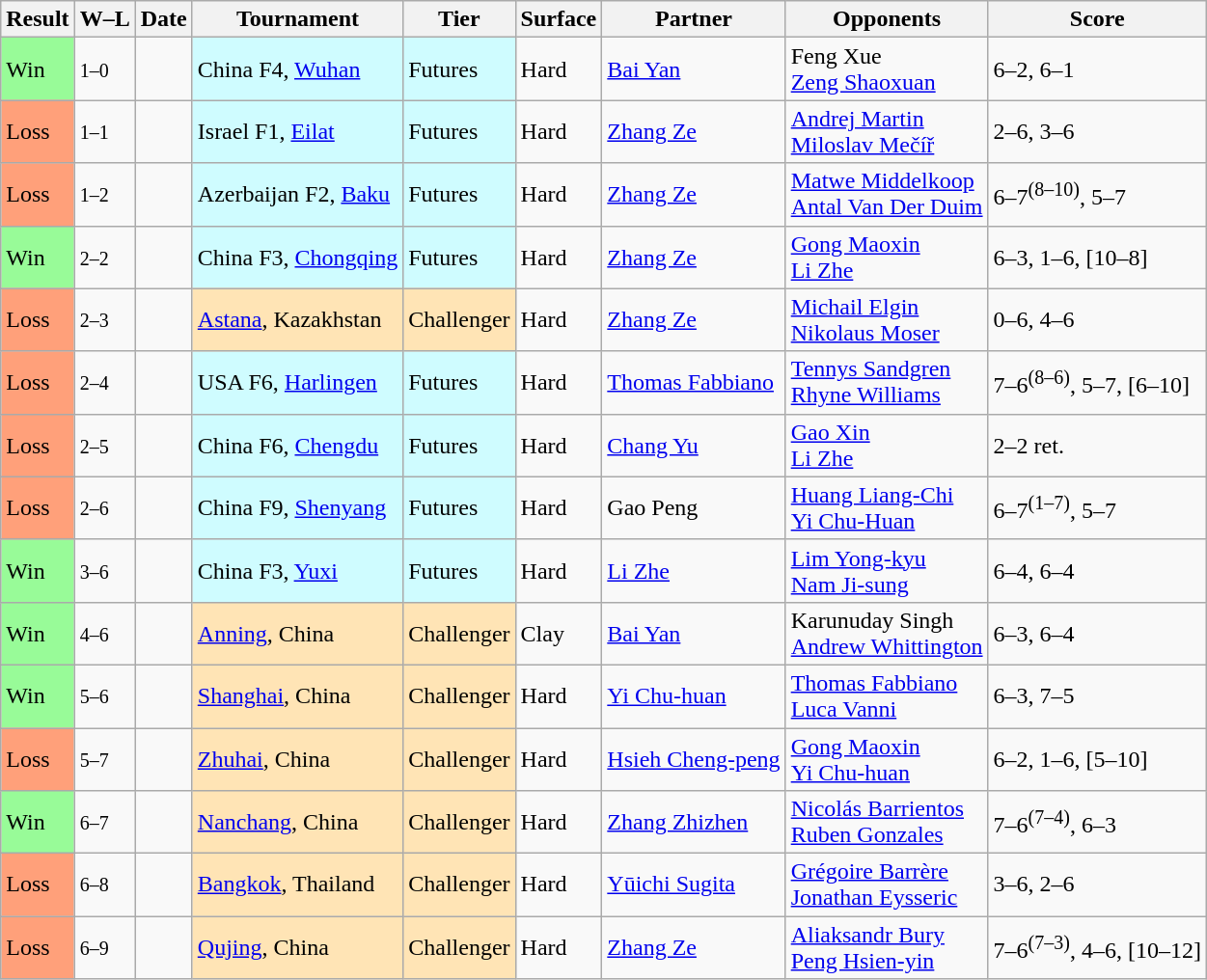<table class="sortable wikitable">
<tr>
<th>Result</th>
<th class=unsortable>W–L</th>
<th>Date</th>
<th>Tournament</th>
<th>Tier</th>
<th>Surface</th>
<th>Partner</th>
<th>Opponents</th>
<th class=unsortable>Score</th>
</tr>
<tr>
<td bgcolor=98FB98>Win</td>
<td><small>1–0</small></td>
<td></td>
<td style=background:#cffcff>China F4, <a href='#'>Wuhan</a></td>
<td style=background:#cffcff>Futures</td>
<td>Hard</td>
<td> <a href='#'>Bai Yan</a></td>
<td> Feng Xue <br> <a href='#'>Zeng Shaoxuan</a></td>
<td>6–2, 6–1</td>
</tr>
<tr>
<td bgcolor=FFA07A>Loss</td>
<td><small>1–1</small></td>
<td></td>
<td style=background:#cffcff>Israel F1, <a href='#'>Eilat</a></td>
<td style=background:#cffcff>Futures</td>
<td>Hard</td>
<td> <a href='#'>Zhang Ze</a></td>
<td> <a href='#'>Andrej Martin</a> <br> <a href='#'>Miloslav Mečíř</a></td>
<td>2–6, 3–6</td>
</tr>
<tr>
<td bgcolor=FFA07A>Loss</td>
<td><small>1–2</small></td>
<td></td>
<td style=background:#cffcff>Azerbaijan F2, <a href='#'>Baku</a></td>
<td style=background:#cffcff>Futures</td>
<td>Hard</td>
<td> <a href='#'>Zhang Ze</a></td>
<td> <a href='#'>Matwe Middelkoop</a> <br> <a href='#'>Antal Van Der Duim</a></td>
<td>6–7<sup>(8–10)</sup>, 5–7</td>
</tr>
<tr>
<td bgcolor=98FB98>Win</td>
<td><small>2–2</small></td>
<td></td>
<td style=background:#cffcff>China F3, <a href='#'>Chongqing</a></td>
<td style=background:#cffcff>Futures</td>
<td>Hard</td>
<td> <a href='#'>Zhang Ze</a></td>
<td> <a href='#'>Gong Maoxin</a><br> <a href='#'>Li Zhe</a></td>
<td>6–3, 1–6, [10–8]</td>
</tr>
<tr>
<td bgcolor=FFA07A>Loss</td>
<td><small>2–3</small></td>
<td></td>
<td style="background:moccasin;"><a href='#'>Astana</a>, Kazakhstan</td>
<td style="background:moccasin;">Challenger</td>
<td>Hard</td>
<td> <a href='#'>Zhang Ze</a></td>
<td> <a href='#'>Michail Elgin</a><br> <a href='#'>Nikolaus Moser</a></td>
<td>0–6, 4–6</td>
</tr>
<tr>
<td bgcolor=FFA07A>Loss</td>
<td><small>2–4</small></td>
<td></td>
<td style=background:#cffcff>USA F6, <a href='#'>Harlingen</a></td>
<td style=background:#cffcff>Futures</td>
<td>Hard</td>
<td> <a href='#'>Thomas Fabbiano</a></td>
<td> <a href='#'>Tennys Sandgren</a> <br> <a href='#'>Rhyne Williams</a></td>
<td>7–6<sup>(8–6)</sup>, 5–7, [6–10]</td>
</tr>
<tr>
<td bgcolor=FFA07A>Loss</td>
<td><small>2–5</small></td>
<td></td>
<td style=background:#cffcff>China F6, <a href='#'>Chengdu</a></td>
<td style=background:#cffcff>Futures</td>
<td>Hard</td>
<td> <a href='#'>Chang Yu</a></td>
<td> <a href='#'>Gao Xin</a> <br> <a href='#'>Li Zhe</a></td>
<td>2–2 ret.</td>
</tr>
<tr>
<td bgcolor=FFA07A>Loss</td>
<td><small>2–6</small></td>
<td></td>
<td style=background:#cffcff>China F9, <a href='#'>Shenyang</a></td>
<td style=background:#cffcff>Futures</td>
<td>Hard</td>
<td> Gao Peng</td>
<td> <a href='#'>Huang Liang-Chi</a> <br> <a href='#'>Yi Chu-Huan</a></td>
<td>6–7<sup>(1–7)</sup>, 5–7</td>
</tr>
<tr>
<td bgcolor=98FB98>Win</td>
<td><small>3–6</small></td>
<td></td>
<td style=background:#cffcff>China F3, <a href='#'>Yuxi</a></td>
<td style=background:#cffcff>Futures</td>
<td>Hard</td>
<td> <a href='#'>Li Zhe</a></td>
<td> <a href='#'>Lim Yong-kyu</a><br> <a href='#'>Nam Ji-sung</a></td>
<td>6–4, 6–4</td>
</tr>
<tr>
<td bgcolor=98FB98>Win</td>
<td><small>4–6</small></td>
<td></td>
<td style="background:moccasin;"><a href='#'>Anning</a>, China</td>
<td style="background:moccasin;">Challenger</td>
<td>Clay</td>
<td> <a href='#'>Bai Yan</a></td>
<td> Karunuday Singh<br> <a href='#'>Andrew Whittington</a></td>
<td>6–3, 6–4</td>
</tr>
<tr>
<td bgcolor=98FB98>Win</td>
<td><small>5–6</small></td>
<td></td>
<td style="background:moccasin;"><a href='#'>Shanghai</a>, China</td>
<td style="background:moccasin;">Challenger</td>
<td>Hard</td>
<td> <a href='#'>Yi Chu-huan</a></td>
<td> <a href='#'>Thomas Fabbiano</a><br> <a href='#'>Luca Vanni</a></td>
<td>6–3, 7–5</td>
</tr>
<tr>
<td bgcolor=FFA07A>Loss</td>
<td><small>5–7</small></td>
<td></td>
<td style="background:moccasin;"><a href='#'>Zhuhai</a>, China</td>
<td style="background:moccasin;">Challenger</td>
<td>Hard</td>
<td> <a href='#'>Hsieh Cheng-peng</a></td>
<td> <a href='#'>Gong Maoxin</a><br> <a href='#'>Yi Chu-huan</a></td>
<td>6–2, 1–6, [5–10]</td>
</tr>
<tr>
<td bgcolor=98FB98>Win</td>
<td><small>6–7</small></td>
<td></td>
<td style="background:moccasin;"><a href='#'>Nanchang</a>, China</td>
<td style="background:moccasin;">Challenger</td>
<td>Hard</td>
<td> <a href='#'>Zhang Zhizhen</a></td>
<td> <a href='#'>Nicolás Barrientos</a><br> <a href='#'>Ruben Gonzales</a></td>
<td>7–6<sup>(7–4)</sup>, 6–3</td>
</tr>
<tr>
<td bgcolor=FFA07A>Loss</td>
<td><small>6–8</small></td>
<td></td>
<td style="background:moccasin;"><a href='#'>Bangkok</a>, Thailand</td>
<td style="background:moccasin;">Challenger</td>
<td>Hard</td>
<td> <a href='#'>Yūichi Sugita</a></td>
<td> <a href='#'>Grégoire Barrère</a><br> <a href='#'>Jonathan Eysseric</a></td>
<td>3–6, 2–6</td>
</tr>
<tr>
<td bgcolor=FFA07A>Loss</td>
<td><small>6–9</small></td>
<td></td>
<td style="background:moccasin;"><a href='#'>Qujing</a>, China</td>
<td style="background:moccasin;">Challenger</td>
<td>Hard</td>
<td> <a href='#'>Zhang Ze</a></td>
<td> <a href='#'>Aliaksandr Bury</a><br> <a href='#'>Peng Hsien-yin</a></td>
<td>7–6<sup>(7–3)</sup>, 4–6, [10–12]</td>
</tr>
</table>
